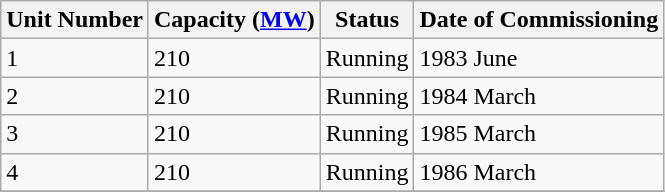<table class="sortable wikitable">
<tr>
<th>Unit Number</th>
<th>Capacity (<a href='#'>MW</a>)</th>
<th>Status</th>
<th>Date of Commissioning</th>
</tr>
<tr>
<td>1</td>
<td>210</td>
<td>Running</td>
<td>1983 June </td>
</tr>
<tr>
<td>2</td>
<td>210</td>
<td>Running</td>
<td>1984 March</td>
</tr>
<tr>
<td>3</td>
<td>210</td>
<td>Running</td>
<td>1985 March</td>
</tr>
<tr>
<td>4</td>
<td>210</td>
<td>Running</td>
<td>1986 March</td>
</tr>
<tr>
</tr>
</table>
